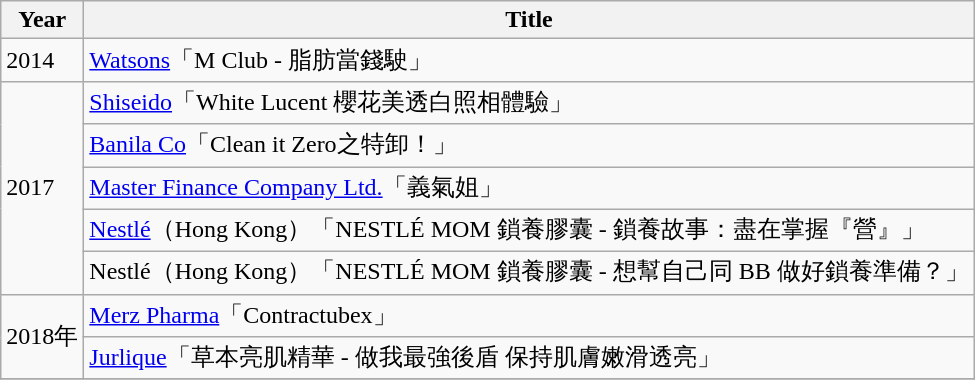<table class="wikitable plainrowheaders sortable">
<tr>
<th scope="col">Year</th>
<th scope="col">Title</th>
</tr>
<tr>
<td>2014</td>
<td><a href='#'>Watsons</a>「M Club - 脂肪當錢駛」</td>
</tr>
<tr>
<td rowspan="5">2017</td>
<td><a href='#'>Shiseido</a>「White Lucent 櫻花美透白照相體驗」</td>
</tr>
<tr>
<td><a href='#'>Banila Co</a>「Clean it Zero之特卸！」</td>
</tr>
<tr>
<td><a href='#'>Master Finance Company Ltd.</a>「義氣姐」</td>
</tr>
<tr>
<td><a href='#'>Nestlé</a>（Hong Kong）「NESTLÉ MOM 鎖養膠囊 - 鎖養故事：盡在掌握『營』」</td>
</tr>
<tr>
<td>Nestlé（Hong Kong）「NESTLÉ MOM 鎖養膠囊 - 想幫自己同 BB 做好鎖養準備？」</td>
</tr>
<tr>
<td rowspan="2">2018年</td>
<td><a href='#'>Merz Pharma</a>「Contractubex」</td>
</tr>
<tr>
<td><a href='#'>Jurlique</a>「草本亮肌精華 - 做我最強後盾 保持肌膚嫩滑透亮」</td>
</tr>
<tr>
</tr>
</table>
